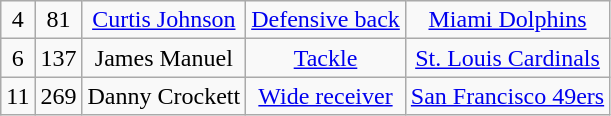<table class="wikitable" style="text-align:center">
<tr>
<td>4</td>
<td>81</td>
<td><a href='#'>Curtis Johnson</a></td>
<td><a href='#'>Defensive back</a></td>
<td><a href='#'>Miami Dolphins</a></td>
</tr>
<tr>
<td>6</td>
<td>137</td>
<td>James Manuel</td>
<td><a href='#'>Tackle</a></td>
<td><a href='#'>St. Louis Cardinals</a></td>
</tr>
<tr>
<td>11</td>
<td>269</td>
<td>Danny Crockett</td>
<td><a href='#'>Wide receiver</a></td>
<td><a href='#'>San Francisco 49ers</a></td>
</tr>
</table>
